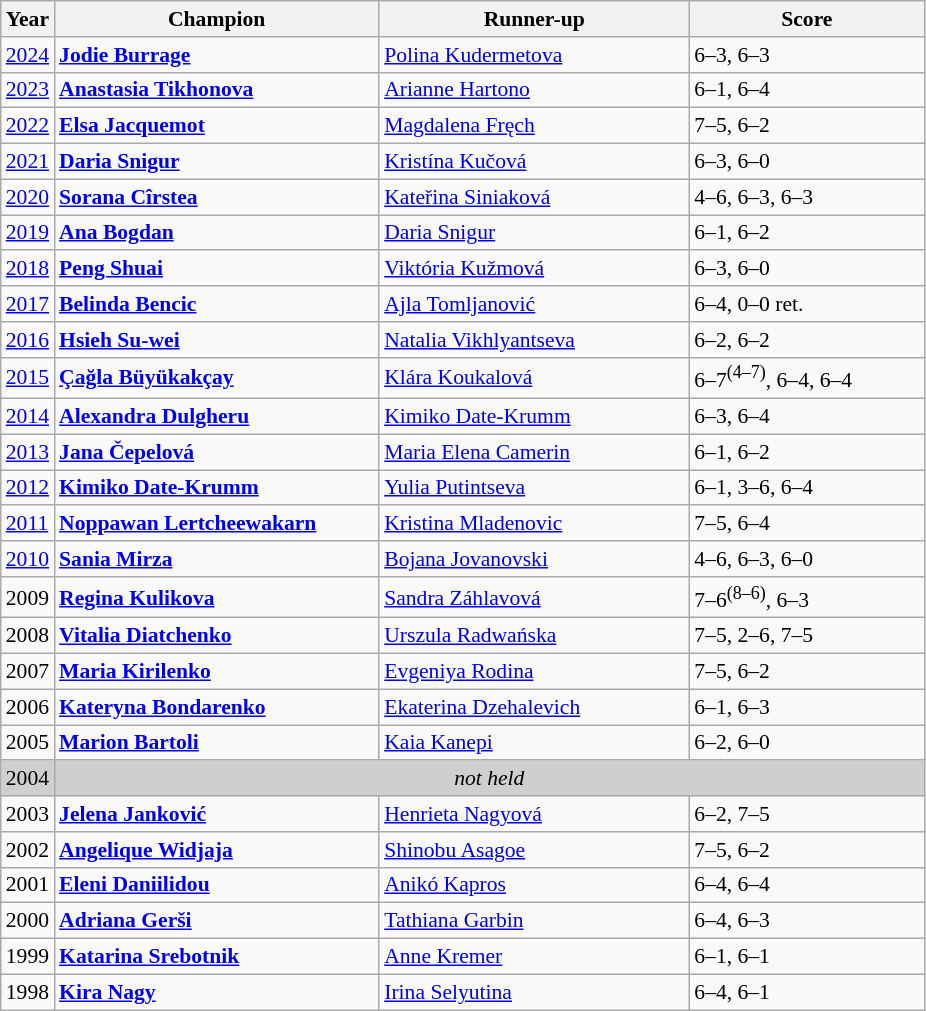<table class="wikitable" style="font-size:90%">
<tr>
<th>Year</th>
<th width="210">Champion</th>
<th width="200">Runner-up</th>
<th width="150">Score</th>
</tr>
<tr>
<td><a href='#'>2024</a></td>
<td> <strong><a href='#'>Jodie Burrage</a></strong></td>
<td> <a href='#'>Polina Kudermetova</a></td>
<td>6–3, 6–3</td>
</tr>
<tr>
<td><a href='#'>2023</a></td>
<td> <strong><a href='#'>Anastasia Tikhonova</a></strong></td>
<td> <a href='#'>Arianne Hartono</a></td>
<td>6–1, 6–4</td>
</tr>
<tr>
<td><a href='#'>2022</a></td>
<td> <strong><a href='#'>Elsa Jacquemot</a></strong></td>
<td> <a href='#'>Magdalena Fręch</a></td>
<td>7–5, 6–2</td>
</tr>
<tr>
<td><a href='#'>2021</a></td>
<td> <strong><a href='#'>Daria Snigur</a></strong></td>
<td> <a href='#'>Kristína Kučová</a></td>
<td>6–3, 6–0</td>
</tr>
<tr>
<td><a href='#'>2020</a></td>
<td> <strong><a href='#'>Sorana Cîrstea</a></strong></td>
<td> <a href='#'>Kateřina Siniaková</a></td>
<td>4–6, 6–3, 6–3</td>
</tr>
<tr>
<td><a href='#'>2019</a></td>
<td> <strong><a href='#'>Ana Bogdan</a></strong></td>
<td> <a href='#'>Daria Snigur</a></td>
<td>6–1, 6–2</td>
</tr>
<tr>
<td><a href='#'>2018</a></td>
<td> <strong><a href='#'>Peng Shuai</a></strong></td>
<td> <a href='#'>Viktória Kužmová</a></td>
<td>6–3, 6–0</td>
</tr>
<tr>
<td><a href='#'>2017</a></td>
<td> <strong><a href='#'>Belinda Bencic</a></strong></td>
<td> <a href='#'>Ajla Tomljanović</a></td>
<td>6–4, 0–0 ret.</td>
</tr>
<tr>
<td><a href='#'>2016</a></td>
<td> <strong><a href='#'>Hsieh Su-wei</a></strong></td>
<td> <a href='#'>Natalia Vikhlyantseva</a></td>
<td>6–2, 6–2</td>
</tr>
<tr>
<td><a href='#'>2015</a></td>
<td> <strong><a href='#'>Çağla Büyükakçay</a></strong></td>
<td> <a href='#'>Klára Koukalová</a></td>
<td>6–7<sup>(4–7)</sup>, 6–4, 6–4</td>
</tr>
<tr>
<td><a href='#'>2014</a></td>
<td> <strong><a href='#'>Alexandra Dulgheru</a></strong></td>
<td> <a href='#'>Kimiko Date-Krumm</a></td>
<td>6–3, 6–4</td>
</tr>
<tr>
<td><a href='#'>2013</a></td>
<td> <strong><a href='#'>Jana Čepelová</a></strong></td>
<td> <a href='#'>Maria Elena Camerin</a></td>
<td>6–1, 6–2</td>
</tr>
<tr>
<td><a href='#'>2012</a></td>
<td> <strong><a href='#'>Kimiko Date-Krumm</a></strong></td>
<td> <a href='#'>Yulia Putintseva</a></td>
<td>6–1, 3–6, 6–4</td>
</tr>
<tr>
<td><a href='#'>2011</a></td>
<td> <strong><a href='#'>Noppawan Lertcheewakarn</a></strong></td>
<td> <a href='#'>Kristina Mladenovic</a></td>
<td>7–5, 6–4</td>
</tr>
<tr>
<td><a href='#'>2010</a></td>
<td> <strong><a href='#'>Sania Mirza</a></strong></td>
<td> <a href='#'>Bojana Jovanovski</a></td>
<td>4–6, 6–3, 6–0</td>
</tr>
<tr>
<td>2009</td>
<td> <strong><a href='#'>Regina Kulikova</a></strong></td>
<td> <a href='#'>Sandra Záhlavová</a></td>
<td>7–6<sup>(8–6)</sup>, 6–3</td>
</tr>
<tr>
<td>2008</td>
<td> <strong><a href='#'>Vitalia Diatchenko</a></strong></td>
<td> <a href='#'>Urszula Radwańska</a></td>
<td>7–5, 2–6, 7–5</td>
</tr>
<tr>
<td>2007</td>
<td> <strong><a href='#'>Maria Kirilenko</a></strong></td>
<td> <a href='#'>Evgeniya Rodina</a></td>
<td>7–5, 6–2</td>
</tr>
<tr>
<td>2006</td>
<td> <strong><a href='#'>Kateryna Bondarenko</a></strong></td>
<td> <a href='#'>Ekaterina Dzehalevich</a></td>
<td>6–1, 6–3</td>
</tr>
<tr>
<td>2005</td>
<td> <strong><a href='#'>Marion Bartoli</a></strong></td>
<td> <a href='#'>Kaia Kanepi</a></td>
<td>6–2, 6–0</td>
</tr>
<tr>
<td style="background:#cfcfcf">2004</td>
<td colspan=3 align=center style="background:#cfcfcf"><em>not held</em></td>
</tr>
<tr>
<td>2003</td>
<td> <strong><a href='#'>Jelena Janković</a></strong></td>
<td> <a href='#'>Henrieta Nagyová</a></td>
<td>6–2, 7–5</td>
</tr>
<tr>
<td>2002</td>
<td> <strong><a href='#'>Angelique Widjaja</a></strong></td>
<td> <a href='#'>Shinobu Asagoe</a></td>
<td>7–5, 6–2</td>
</tr>
<tr>
<td>2001</td>
<td> <strong><a href='#'>Eleni Daniilidou</a></strong></td>
<td> <a href='#'>Anikó Kapros</a></td>
<td>6–4, 6–4</td>
</tr>
<tr>
<td>2000</td>
<td> <strong><a href='#'>Adriana Gerši</a></strong></td>
<td> <a href='#'>Tathiana Garbin</a></td>
<td>6–4, 6–3</td>
</tr>
<tr>
<td>1999</td>
<td> <strong><a href='#'>Katarina Srebotnik</a></strong></td>
<td> <a href='#'>Anne Kremer</a></td>
<td>6–1, 6–1</td>
</tr>
<tr>
<td>1998</td>
<td> <strong><a href='#'>Kira Nagy</a></strong></td>
<td> <a href='#'>Irina Selyutina</a></td>
<td>6–4, 6–1</td>
</tr>
</table>
